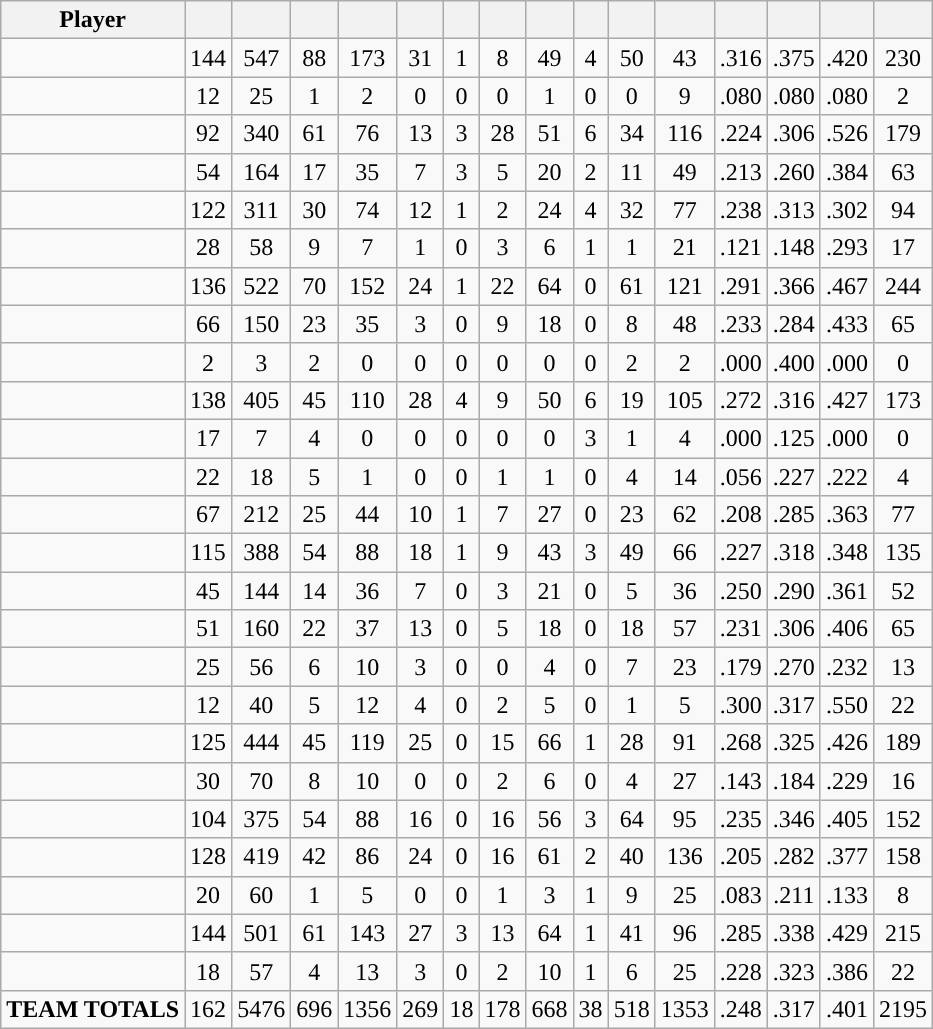<table class="wikitable sortable" style="text-align:center;">
<tr>
<th>Player</th>
<th></th>
<th></th>
<th></th>
<th></th>
<th></th>
<th></th>
<th></th>
<th></th>
<th></th>
<th></th>
<th></th>
<th></th>
<th></th>
<th></th>
<th></th>
</tr>
<tr>
<td align=left><strong></strong></td>
<td>144</td>
<td>547</td>
<td>88</td>
<td>173</td>
<td>31</td>
<td>1</td>
<td>8</td>
<td>49</td>
<td>4</td>
<td>50</td>
<td>43</td>
<td>.316</td>
<td>.375</td>
<td>.420</td>
<td>230</td>
</tr>
<tr>
<td align=left></td>
<td>12</td>
<td>25</td>
<td>1</td>
<td>2</td>
<td>0</td>
<td>0</td>
<td>0</td>
<td>1</td>
<td>0</td>
<td>0</td>
<td>9</td>
<td>.080</td>
<td>.080</td>
<td>.080</td>
<td>2</td>
</tr>
<tr>
<td align=left></td>
<td>92</td>
<td>340</td>
<td>61</td>
<td>76</td>
<td>13</td>
<td>3</td>
<td>28</td>
<td>51</td>
<td>6</td>
<td>34</td>
<td>116</td>
<td>.224</td>
<td>.306</td>
<td>.526</td>
<td>179</td>
</tr>
<tr>
<td align=left><strong></strong></td>
<td>54</td>
<td>164</td>
<td>17</td>
<td>35</td>
<td>7</td>
<td>3</td>
<td>5</td>
<td>20</td>
<td>2</td>
<td>11</td>
<td>49</td>
<td>.213</td>
<td>.260</td>
<td>.384</td>
<td>63</td>
</tr>
<tr>
<td align=left><strong></strong></td>
<td>122</td>
<td>311</td>
<td>30</td>
<td>74</td>
<td>12</td>
<td>1</td>
<td>2</td>
<td>24</td>
<td>4</td>
<td>32</td>
<td>77</td>
<td>.238</td>
<td>.313</td>
<td>.302</td>
<td>94</td>
</tr>
<tr>
<td align=left></td>
<td>28</td>
<td>58</td>
<td>9</td>
<td>7</td>
<td>1</td>
<td>0</td>
<td>3</td>
<td>6</td>
<td>1</td>
<td>1</td>
<td>21</td>
<td>.121</td>
<td>.148</td>
<td>.293</td>
<td>17</td>
</tr>
<tr>
<td align=left><strong></strong></td>
<td>136</td>
<td>522</td>
<td>70</td>
<td>152</td>
<td>24</td>
<td>1</td>
<td>22</td>
<td>64</td>
<td>0</td>
<td>61</td>
<td>121</td>
<td>.291</td>
<td>.366</td>
<td>.467</td>
<td>244</td>
</tr>
<tr>
<td align=left><strong></strong></td>
<td>66</td>
<td>150</td>
<td>23</td>
<td>35</td>
<td>3</td>
<td>0</td>
<td>9</td>
<td>18</td>
<td>0</td>
<td>8</td>
<td>48</td>
<td>.233</td>
<td>.284</td>
<td>.433</td>
<td>65</td>
</tr>
<tr>
<td align=left></td>
<td>2</td>
<td>3</td>
<td>2</td>
<td>0</td>
<td>0</td>
<td>0</td>
<td>0</td>
<td>0</td>
<td>0</td>
<td>2</td>
<td>2</td>
<td>.000</td>
<td>.400</td>
<td>.000</td>
<td>0</td>
</tr>
<tr>
<td align=left><strong></strong></td>
<td>138</td>
<td>405</td>
<td>45</td>
<td>110</td>
<td>28</td>
<td>4</td>
<td>9</td>
<td>50</td>
<td>6</td>
<td>19</td>
<td>105</td>
<td>.272</td>
<td>.316</td>
<td>.427</td>
<td>173</td>
</tr>
<tr>
<td align=left><strong></strong></td>
<td>17</td>
<td>7</td>
<td>4</td>
<td>0</td>
<td>0</td>
<td>0</td>
<td>0</td>
<td>0</td>
<td>3</td>
<td>1</td>
<td>4</td>
<td>.000</td>
<td>.125</td>
<td>.000</td>
<td>0</td>
</tr>
<tr>
<td align=left><strong></strong></td>
<td>22</td>
<td>18</td>
<td>5</td>
<td>1</td>
<td>0</td>
<td>0</td>
<td>1</td>
<td>1</td>
<td>0</td>
<td>4</td>
<td>14</td>
<td>.056</td>
<td>.227</td>
<td>.222</td>
<td>4</td>
</tr>
<tr>
<td align=left></td>
<td>67</td>
<td>212</td>
<td>25</td>
<td>44</td>
<td>10</td>
<td>1</td>
<td>7</td>
<td>27</td>
<td>0</td>
<td>23</td>
<td>62</td>
<td>.208</td>
<td>.285</td>
<td>.363</td>
<td>77</td>
</tr>
<tr>
<td align=left><strong></strong></td>
<td>115</td>
<td>388</td>
<td>54</td>
<td>88</td>
<td>18</td>
<td>1</td>
<td>9</td>
<td>43</td>
<td>3</td>
<td>49</td>
<td>66</td>
<td>.227</td>
<td>.318</td>
<td>.348</td>
<td>135</td>
</tr>
<tr>
<td align=left></td>
<td>45</td>
<td>144</td>
<td>14</td>
<td>36</td>
<td>7</td>
<td>0</td>
<td>3</td>
<td>21</td>
<td>0</td>
<td>5</td>
<td>36</td>
<td>.250</td>
<td>.290</td>
<td>.361</td>
<td>52</td>
</tr>
<tr>
<td align=left></td>
<td>51</td>
<td>160</td>
<td>22</td>
<td>37</td>
<td>13</td>
<td>0</td>
<td>5</td>
<td>18</td>
<td>0</td>
<td>18</td>
<td>57</td>
<td>.231</td>
<td>.306</td>
<td>.406</td>
<td>65</td>
</tr>
<tr>
<td align=left><strong></strong></td>
<td>25</td>
<td>56</td>
<td>6</td>
<td>10</td>
<td>3</td>
<td>0</td>
<td>0</td>
<td>4</td>
<td>0</td>
<td>7</td>
<td>23</td>
<td>.179</td>
<td>.270</td>
<td>.232</td>
<td>13</td>
</tr>
<tr>
<td align=left></td>
<td>12</td>
<td>40</td>
<td>5</td>
<td>12</td>
<td>4</td>
<td>0</td>
<td>2</td>
<td>5</td>
<td>0</td>
<td>1</td>
<td>5</td>
<td>.300</td>
<td>.317</td>
<td>.550</td>
<td>22</td>
</tr>
<tr>
<td align=left><strong></strong></td>
<td>125</td>
<td>444</td>
<td>45</td>
<td>119</td>
<td>25</td>
<td>0</td>
<td>15</td>
<td>66</td>
<td>1</td>
<td>28</td>
<td>91</td>
<td>.268</td>
<td>.325</td>
<td>.426</td>
<td>189</td>
</tr>
<tr>
<td align=left><strong></strong></td>
<td>30</td>
<td>70</td>
<td>8</td>
<td>10</td>
<td>0</td>
<td>0</td>
<td>2</td>
<td>6</td>
<td>0</td>
<td>4</td>
<td>27</td>
<td>.143</td>
<td>.184</td>
<td>.229</td>
<td>16</td>
</tr>
<tr>
<td align=left></td>
<td>104</td>
<td>375</td>
<td>54</td>
<td>88</td>
<td>16</td>
<td>0</td>
<td>16</td>
<td>56</td>
<td>3</td>
<td>64</td>
<td>95</td>
<td>.235</td>
<td>.346</td>
<td>.405</td>
<td>152</td>
</tr>
<tr>
<td align=left><strong></strong></td>
<td>128</td>
<td>419</td>
<td>42</td>
<td>86</td>
<td>24</td>
<td>0</td>
<td>16</td>
<td>61</td>
<td>2</td>
<td>40</td>
<td>136</td>
<td>.205</td>
<td>.282</td>
<td>.377</td>
<td>158</td>
</tr>
<tr>
<td align=left></td>
<td>20</td>
<td>60</td>
<td>1</td>
<td>5</td>
<td>0</td>
<td>0</td>
<td>1</td>
<td>3</td>
<td>1</td>
<td>9</td>
<td>25</td>
<td>.083</td>
<td>.211</td>
<td>.133</td>
<td>8</td>
</tr>
<tr>
<td align=left><strong></strong></td>
<td>144</td>
<td>501</td>
<td>61</td>
<td>143</td>
<td>27</td>
<td>3</td>
<td>13</td>
<td>64</td>
<td>1</td>
<td>41</td>
<td>96</td>
<td>.285</td>
<td>.338</td>
<td>.429</td>
<td>215</td>
</tr>
<tr>
<td align=left><strong></strong></td>
<td>18</td>
<td>57</td>
<td>4</td>
<td>13</td>
<td>3</td>
<td>0</td>
<td>2</td>
<td>10</td>
<td>1</td>
<td>6</td>
<td>25</td>
<td>.228</td>
<td>.323</td>
<td>.386</td>
<td>22</td>
</tr>
<tr class="sortbottom">
<td align="left"><strong>TEAM TOTALS</strong></td>
<td>162</td>
<td>5476</td>
<td>696</td>
<td>1356</td>
<td>269</td>
<td>18</td>
<td>178</td>
<td>668</td>
<td>38</td>
<td>518</td>
<td>1353</td>
<td>.248</td>
<td>.317</td>
<td>.401</td>
<td>2195</td>
</tr>
</table>
